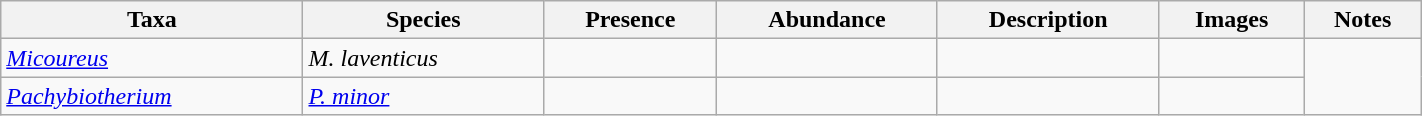<table class="wikitable sortable" align="center" width="75%">
<tr>
<th>Taxa</th>
<th>Species</th>
<th>Presence</th>
<th>Abundance</th>
<th>Description</th>
<th>Images</th>
<th>Notes</th>
</tr>
<tr>
<td><em><a href='#'>Micoureus</a></em></td>
<td><em>M. laventicus</em></td>
<td></td>
<td></td>
<td></td>
<td></td>
<td rowspan = "2"></td>
</tr>
<tr>
<td><em><a href='#'>Pachybiotherium</a></em></td>
<td><em><a href='#'>P. minor</a></em></td>
<td></td>
<td></td>
<td></td>
<td></td>
</tr>
</table>
